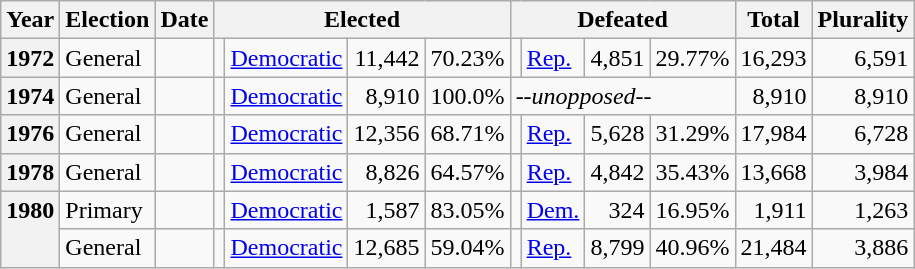<table class=wikitable>
<tr>
<th>Year</th>
<th>Election</th>
<th>Date</th>
<th ! colspan="4">Elected</th>
<th ! colspan="4">Defeated</th>
<th>Total</th>
<th>Plurality</th>
</tr>
<tr>
<th valign="top">1972</th>
<td valign="top">General</td>
<td valign="top"></td>
<td valign="top"></td>
<td valign="top" ><a href='#'>Democratic</a></td>
<td valign="top" align="right">11,442</td>
<td valign="top" align="right">70.23%</td>
<td valign="top"></td>
<td><a href='#'>Rep.</a></td>
<td valign="top" align="right">4,851</td>
<td valign="top" align="right">29.77%</td>
<td valign="top" align="right">16,293</td>
<td valign="top" align="right">6,591</td>
</tr>
<tr>
<th valign="top">1974</th>
<td valign="top">General</td>
<td valign="top"></td>
<td valign="top"></td>
<td valign="top" ><a href='#'>Democratic</a></td>
<td valign="top" align="right">8,910</td>
<td valign="top" align="right">100.0%</td>
<td valign="top" colspan="4">--<em>unopposed</em>--</td>
<td valign="top" align="right">8,910</td>
<td valign="top" align="right">8,910</td>
</tr>
<tr>
<th valign="top">1976</th>
<td valign="top">General</td>
<td valign="top"></td>
<td valign="top"></td>
<td valign="top" ><a href='#'>Democratic</a></td>
<td valign="top" align="right">12,356</td>
<td valign="top" align="right">68.71%</td>
<td valign="top"></td>
<td><a href='#'>Rep.</a></td>
<td valign="top" align="right">5,628</td>
<td valign="top" align="right">31.29%</td>
<td valign="top" align="right">17,984</td>
<td valign="top" align="right">6,728</td>
</tr>
<tr>
<th valign="top">1978</th>
<td valign="top">General</td>
<td valign="top"></td>
<td valign="top"></td>
<td valign="top" ><a href='#'>Democratic</a></td>
<td valign="top" align="right">8,826</td>
<td valign="top" align="right">64.57%</td>
<td valign="top"></td>
<td><a href='#'>Rep.</a></td>
<td valign="top" align="right">4,842</td>
<td valign="top" align="right">35.43%</td>
<td valign="top" align="right">13,668</td>
<td valign="top" align="right">3,984</td>
</tr>
<tr>
<th rowspan="2" valign="top">1980</th>
<td valign="top">Primary</td>
<td valign="top"></td>
<td valign="top"></td>
<td valign="top" ><a href='#'>Democratic</a></td>
<td valign="top" align="right">1,587</td>
<td valign="top" align="right">83.05%</td>
<td valign="top"></td>
<td><a href='#'>Dem.</a></td>
<td valign="top" align="right">324</td>
<td valign="top" align="right">16.95%</td>
<td valign="top" align="right">1,911</td>
<td valign="top" align="right">1,263</td>
</tr>
<tr>
<td valign="top">General</td>
<td valign="top"></td>
<td valign="top"></td>
<td valign="top" ><a href='#'>Democratic</a></td>
<td valign="top" align="right">12,685</td>
<td valign="top" align="right">59.04%</td>
<td valign="top"></td>
<td><a href='#'>Rep.</a></td>
<td valign="top" align="right">8,799</td>
<td valign="top" align="right">40.96%</td>
<td valign="top" align="right">21,484</td>
<td valign="top" align="right">3,886</td>
</tr>
</table>
